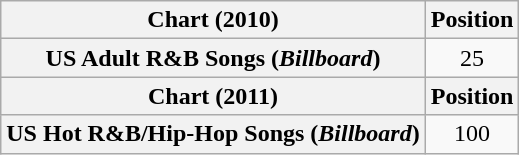<table class="wikitable sortable plainrowheaders">
<tr>
<th align="center">Chart (2010)</th>
<th align="center">Position</th>
</tr>
<tr>
<th scope="row">US Adult R&B Songs (<em>Billboard</em>)</th>
<td align="center">25</td>
</tr>
<tr>
<th align="center">Chart (2011)</th>
<th align="center">Position</th>
</tr>
<tr>
<th scope="row">US Hot R&B/Hip-Hop Songs (<em>Billboard</em>)</th>
<td align=center>100</td>
</tr>
</table>
